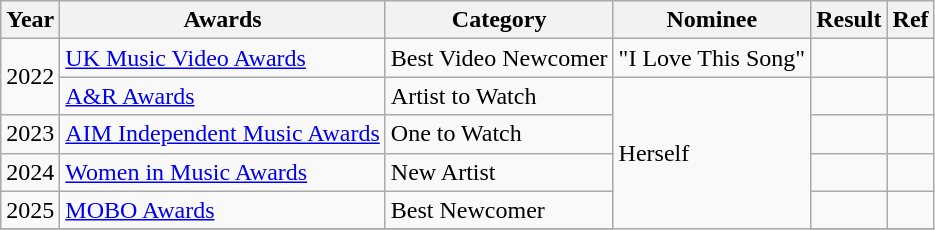<table class=wikitable>
<tr>
<th>Year</th>
<th>Awards</th>
<th>Category</th>
<th>Nominee</th>
<th>Result</th>
<th>Ref</th>
</tr>
<tr>
<td rowspan="2">2022</td>
<td><a href='#'>UK Music Video Awards</a></td>
<td>Best Video Newcomer</td>
<td>"I Love This Song"</td>
<td></td>
<td></td>
</tr>
<tr>
<td><a href='#'>A&R Awards</a></td>
<td>Artist to Watch</td>
<td rowspan="5">Herself</td>
<td></td>
<td></td>
</tr>
<tr>
<td>2023</td>
<td><a href='#'>AIM Independent Music Awards</a></td>
<td>One to Watch</td>
<td></td>
<td></td>
</tr>
<tr>
<td>2024</td>
<td><a href='#'>Women in Music Awards</a></td>
<td>New Artist</td>
<td></td>
<td></td>
</tr>
<tr>
<td>2025</td>
<td><a href='#'>MOBO Awards</a></td>
<td>Best Newcomer</td>
<td></td>
<td></td>
</tr>
<tr>
</tr>
</table>
